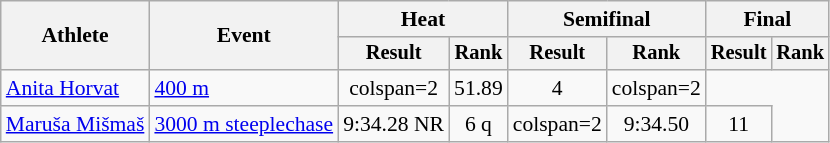<table class="wikitable" style="font-size:90%">
<tr>
<th rowspan=2>Athlete</th>
<th rowspan=2>Event</th>
<th colspan=2>Heat</th>
<th colspan=2>Semifinal</th>
<th colspan=2>Final</th>
</tr>
<tr style="font-size:95%">
<th>Result</th>
<th>Rank</th>
<th>Result</th>
<th>Rank</th>
<th>Result</th>
<th>Rank</th>
</tr>
<tr align=center>
<td align=left><a href='#'>Anita Horvat</a></td>
<td style="text-align:left;" rowspan="1"><a href='#'>400 m</a></td>
<td>colspan=2 </td>
<td>51.89</td>
<td>4</td>
<td>colspan=2 </td>
</tr>
<tr align=center>
<td align=left><a href='#'>Maruša Mišmaš</a></td>
<td style="text-align:left;" rowspan="1"><a href='#'>3000 m steeplechase</a></td>
<td>9:34.28 NR</td>
<td>6 q</td>
<td>colspan=2 </td>
<td>9:34.50</td>
<td>11</td>
</tr>
</table>
